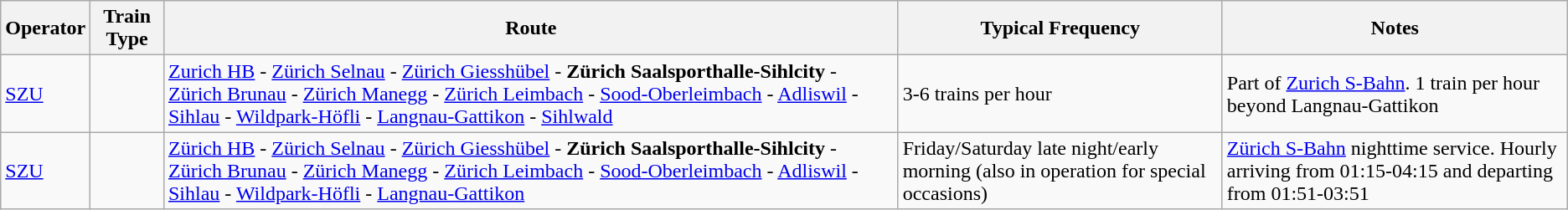<table class="wikitable vatop">
<tr>
<th>Operator</th>
<th>Train Type</th>
<th>Route</th>
<th>Typical Frequency</th>
<th>Notes</th>
</tr>
<tr>
<td><a href='#'>SZU</a></td>
<td></td>
<td><a href='#'>Zurich HB</a> - <a href='#'>Zürich Selnau</a> - <a href='#'>Zürich Giesshübel</a> - <strong>Zürich Saalsporthalle-Sihlcity</strong> - <a href='#'>Zürich Brunau</a> - <a href='#'>Zürich Manegg</a> - <a href='#'>Zürich Leimbach</a> - <a href='#'>Sood-Oberleimbach</a> - <a href='#'>Adliswil</a> - <a href='#'>Sihlau</a> - <a href='#'>Wildpark-Höfli</a> - <a href='#'>Langnau-Gattikon</a> - <a href='#'>Sihlwald</a></td>
<td>3-6 trains per hour</td>
<td>Part of <a href='#'>Zurich S-Bahn</a>. 1 train per hour beyond Langnau-Gattikon</td>
</tr>
<tr>
<td><a href='#'>SZU</a></td>
<td><br></td>
<td><a href='#'>Zürich HB</a> - <a href='#'>Zürich Selnau</a> - <a href='#'>Zürich Giesshübel</a> - <strong>Zürich Saalsporthalle-Sihlcity</strong> - <a href='#'>Zürich Brunau</a> - <a href='#'>Zürich Manegg</a> - <a href='#'>Zürich Leimbach</a> - <a href='#'>Sood-Oberleimbach</a> - <a href='#'>Adliswil</a> - <a href='#'>Sihlau</a> - <a href='#'>Wildpark-Höfli</a> - <a href='#'>Langnau-Gattikon</a></td>
<td>Friday/Saturday late night/early morning (also in operation for special occasions)</td>
<td><a href='#'>Zürich S-Bahn</a> nighttime service. Hourly arriving from 01:15-04:15 and departing from 01:51-03:51</td>
</tr>
</table>
